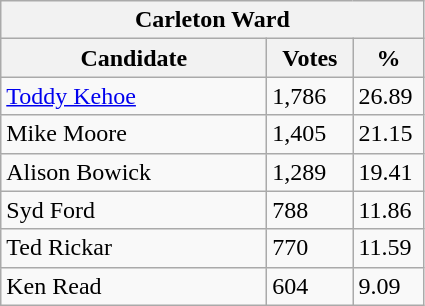<table class="wikitable">
<tr>
<th colspan="3">Carleton Ward</th>
</tr>
<tr>
<th style="width: 170px">Candidate</th>
<th style="width: 50px">Votes</th>
<th style="width: 40px">%</th>
</tr>
<tr>
<td><a href='#'>Toddy Kehoe</a></td>
<td>1,786</td>
<td>26.89</td>
</tr>
<tr>
<td>Mike Moore</td>
<td>1,405</td>
<td>21.15</td>
</tr>
<tr>
<td>Alison Bowick</td>
<td>1,289</td>
<td>19.41</td>
</tr>
<tr>
<td>Syd Ford</td>
<td>788</td>
<td>11.86</td>
</tr>
<tr>
<td>Ted Rickar</td>
<td>770</td>
<td>11.59</td>
</tr>
<tr>
<td>Ken Read</td>
<td>604</td>
<td>9.09</td>
</tr>
</table>
